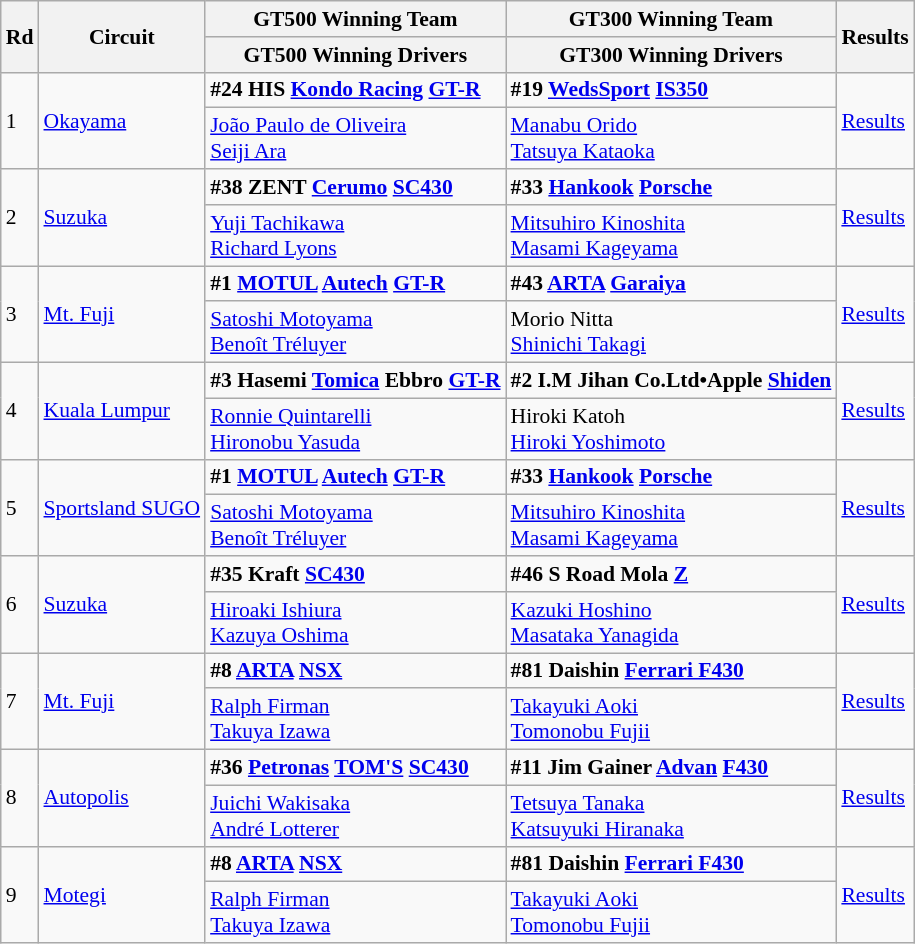<table class="wikitable" style="font-size: 90%;">
<tr>
<th rowspan=2>Rd</th>
<th rowspan=2>Circuit</th>
<th>GT500 Winning Team</th>
<th>GT300 Winning Team</th>
<th rowspan=2>Results</th>
</tr>
<tr>
<th>GT500 Winning Drivers</th>
<th>GT300 Winning Drivers</th>
</tr>
<tr>
<td rowspan=2>1</td>
<td rowspan=2><a href='#'>Okayama</a></td>
<td> <strong>#24 HIS <a href='#'>Kondo Racing</a> <a href='#'>GT-R</a></strong></td>
<td> <strong>#19 <a href='#'>WedsSport</a> <a href='#'>IS350</a></strong></td>
<td rowspan=2><a href='#'>Results</a></td>
</tr>
<tr>
<td> <a href='#'>João Paulo de Oliveira</a><br> <a href='#'>Seiji Ara</a></td>
<td> <a href='#'>Manabu Orido</a><br> <a href='#'>Tatsuya Kataoka</a></td>
</tr>
<tr>
<td rowspan=2>2</td>
<td rowspan=2><a href='#'>Suzuka</a></td>
<td> <strong>#38 ZENT <a href='#'>Cerumo</a> <a href='#'>SC430</a></strong></td>
<td> <strong>#33 <a href='#'>Hankook</a> <a href='#'>Porsche</a></strong></td>
<td rowspan=2><a href='#'>Results</a></td>
</tr>
<tr>
<td> <a href='#'>Yuji Tachikawa</a><br> <a href='#'>Richard Lyons</a></td>
<td> <a href='#'>Mitsuhiro Kinoshita</a> <br> <a href='#'>Masami Kageyama</a></td>
</tr>
<tr>
<td rowspan=2>3</td>
<td rowspan=2><a href='#'>Mt. Fuji</a></td>
<td> <strong>#1 <a href='#'>MOTUL</a> <a href='#'>Autech</a> <a href='#'>GT-R</a></strong></td>
<td> <strong>#43 <a href='#'>ARTA</a> <a href='#'>Garaiya</a></strong></td>
<td rowspan=2><a href='#'>Results</a></td>
</tr>
<tr>
<td> <a href='#'>Satoshi Motoyama</a> <br> <a href='#'>Benoît Tréluyer</a></td>
<td> Morio Nitta <br> <a href='#'>Shinichi Takagi</a></td>
</tr>
<tr>
<td rowspan=2>4</td>
<td rowspan=2><a href='#'>Kuala Lumpur</a></td>
<td> <strong>#3 Hasemi <a href='#'>Tomica</a> Ebbro <a href='#'>GT-R</a></strong></td>
<td> <strong>#2 I.M Jihan Co.Ltd•Apple <a href='#'>Shiden</a></strong></td>
<td rowspan=2><a href='#'>Results</a></td>
</tr>
<tr>
<td> <a href='#'>Ronnie Quintarelli</a><br> <a href='#'>Hironobu Yasuda</a></td>
<td> Hiroki Katoh<br> <a href='#'>Hiroki Yoshimoto</a></td>
</tr>
<tr>
<td rowspan=2>5</td>
<td rowspan=2><a href='#'>Sportsland SUGO</a></td>
<td> <strong>#1 <a href='#'>MOTUL</a> <a href='#'>Autech</a> <a href='#'>GT-R</a></strong></td>
<td> <strong>#33 <a href='#'>Hankook</a> <a href='#'>Porsche</a></strong></td>
<td rowspan=2><a href='#'>Results</a></td>
</tr>
<tr>
<td> <a href='#'>Satoshi Motoyama</a> <br> <a href='#'>Benoît Tréluyer</a></td>
<td> <a href='#'>Mitsuhiro Kinoshita</a> <br> <a href='#'>Masami Kageyama</a></td>
</tr>
<tr>
<td rowspan=2>6</td>
<td rowspan=2><a href='#'>Suzuka</a></td>
<td> <strong>#35 Kraft <a href='#'>SC430</a></strong></td>
<td> <strong>#46 S Road Mola <a href='#'>Z</a></strong></td>
<td rowspan=2><a href='#'>Results</a></td>
</tr>
<tr>
<td> <a href='#'>Hiroaki Ishiura</a><br>  <a href='#'>Kazuya Oshima</a></td>
<td> <a href='#'>Kazuki Hoshino</a><br> <a href='#'>Masataka Yanagida</a></td>
</tr>
<tr>
<td rowspan=2>7</td>
<td rowspan=2><a href='#'>Mt. Fuji</a></td>
<td> <strong>#8 <a href='#'>ARTA</a> <a href='#'>NSX</a></strong></td>
<td> <strong>#81 Daishin <a href='#'>Ferrari F430</a></strong></td>
<td rowspan=2><a href='#'>Results</a></td>
</tr>
<tr>
<td> <a href='#'>Ralph Firman</a> <br> <a href='#'>Takuya Izawa</a></td>
<td> <a href='#'>Takayuki Aoki</a><br> <a href='#'>Tomonobu Fujii</a></td>
</tr>
<tr>
<td rowspan=2>8</td>
<td rowspan=2><a href='#'>Autopolis</a></td>
<td> <strong>#36 <a href='#'>Petronas</a> <a href='#'>TOM'S</a> <a href='#'>SC430</a></strong></td>
<td> <strong>#11 Jim Gainer <a href='#'>Advan</a> <a href='#'>F430</a></strong></td>
<td rowspan=2><a href='#'>Results</a></td>
</tr>
<tr>
<td> <a href='#'>Juichi Wakisaka</a> <br> <a href='#'>André Lotterer</a></td>
<td> <a href='#'>Tetsuya Tanaka</a> <br> <a href='#'>Katsuyuki Hiranaka</a></td>
</tr>
<tr>
<td rowspan=2>9</td>
<td rowspan=2><a href='#'>Motegi</a></td>
<td> <strong>#8 <a href='#'>ARTA</a> <a href='#'>NSX</a></strong></td>
<td> <strong>#81 Daishin <a href='#'>Ferrari F430</a></strong></td>
<td rowspan=2><a href='#'>Results</a></td>
</tr>
<tr>
<td> <a href='#'>Ralph Firman</a> <br> <a href='#'>Takuya Izawa</a></td>
<td> <a href='#'>Takayuki Aoki</a><br> <a href='#'>Tomonobu Fujii</a></td>
</tr>
</table>
